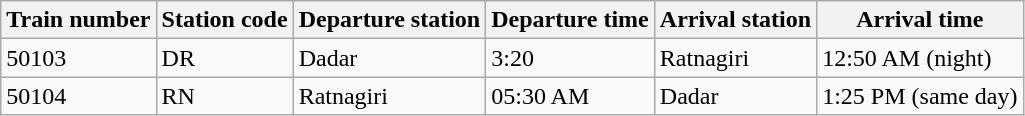<table class="wikitable">
<tr>
<th>Train number</th>
<th>Station code</th>
<th>Departure station</th>
<th>Departure time</th>
<th>Arrival station</th>
<th>Arrival time</th>
</tr>
<tr>
<td>50103</td>
<td>DR</td>
<td>Dadar</td>
<td>3:20</td>
<td>Ratnagiri</td>
<td>12:50 AM (night)</td>
</tr>
<tr>
<td>50104</td>
<td>RN</td>
<td>Ratnagiri</td>
<td>05:30 AM</td>
<td>Dadar</td>
<td>1:25 PM (same day)</td>
</tr>
</table>
